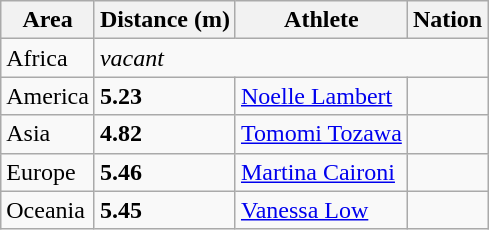<table class="wikitable">
<tr>
<th>Area</th>
<th>Distance (m)</th>
<th>Athlete</th>
<th>Nation</th>
</tr>
<tr>
<td>Africa</td>
<td colspan="3"><em>vacant</em></td>
</tr>
<tr>
<td>America</td>
<td><strong>5.23</strong></td>
<td><a href='#'>Noelle Lambert</a></td>
<td></td>
</tr>
<tr>
<td>Asia</td>
<td><strong>4.82</strong></td>
<td><a href='#'>Tomomi Tozawa</a></td>
<td></td>
</tr>
<tr>
<td>Europe</td>
<td><strong>5.46</strong></td>
<td><a href='#'>Martina Caironi</a></td>
<td></td>
</tr>
<tr>
<td>Oceania</td>
<td><strong>5.45 </strong></td>
<td><a href='#'>Vanessa Low</a></td>
<td></td>
</tr>
</table>
